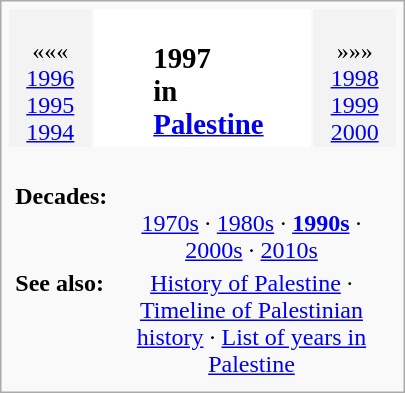<table class="infobox" style="text-align: center; width: 270px">
<tr>
<td style="background-color: #f3f3f3"><br>«««<br><a href='#'>1996</a><br><a href='#'>1995</a><br><a href='#'>1994</a></td>
<td style="background: white" align="center"><br><table style="background: inherit">
<tr valign="top">
<td align="center"><br><div></div></td>
<td align="center"><br><td><big><strong><span>1997</span><br>in<br><a href='#'>Palestine</a></strong></big></td></td>
</tr>
</table>
</td>
<td style="background-color: #f3f3f3"><br>»»»<br><a href='#'>1998</a><br><a href='#'>1999</a><br><a href='#'>2000</a></td>
</tr>
<tr valign="top">
<td colspan="3"><br><table style="width: 100%; border-width: 0; margin: 0; padding: 0; border-collapse: yes">
<tr valign="top">
<th style="text-align: left"><strong>Decades:</strong></th>
<td><br><div><a href='#'>1970s</a> · <a href='#'>1980s</a> · <strong><a href='#'>1990s</a></strong> · <a href='#'>2000s</a> · <a href='#'>2010s</a></div></td>
</tr>
<tr valign="top">
<th style="text-align: left"><strong>See also:</strong></th>
<td><a href='#'>History of Palestine</a> · <a href='#'>Timeline of Palestinian history</a> · <a href='#'>List of years in Palestine</a></td>
</tr>
</table>
</td>
</tr>
</table>
